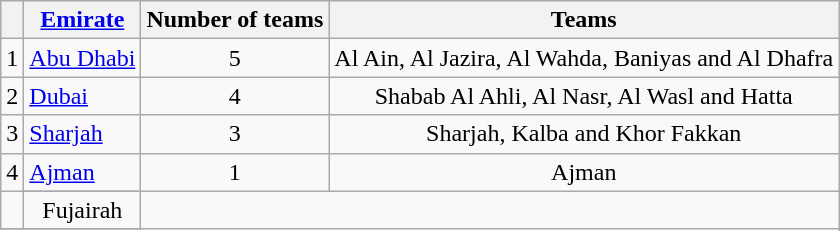<table class="wikitable">
<tr>
<th></th>
<th><a href='#'>Emirate</a></th>
<th>Number of teams</th>
<th>Teams</th>
</tr>
<tr>
<td>1</td>
<td> <a href='#'>Abu Dhabi</a></td>
<td align=center>5</td>
<td align=center>Al Ain, Al Jazira, Al Wahda, Baniyas and Al Dhafra</td>
</tr>
<tr>
<td>2</td>
<td> <a href='#'>Dubai</a></td>
<td align=center>4</td>
<td align=center>Shabab Al Ahli, Al Nasr, Al Wasl and Hatta</td>
</tr>
<tr>
<td>3</td>
<td> <a href='#'>Sharjah</a></td>
<td align=center>3</td>
<td align=center>Sharjah, Kalba and Khor Fakkan</td>
</tr>
<tr>
<td rowspan="2">4</td>
<td> <a href='#'>Ajman</a></td>
<td rowspan="2" align=center>1</td>
<td align=center>Ajman</td>
</tr>
<tr>
</tr>
<tr>
<td></td>
<td align=center>Fujairah</td>
</tr>
<tr>
</tr>
</table>
